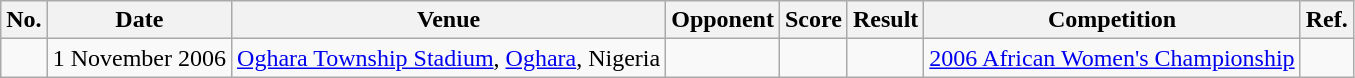<table class="wikitable">
<tr>
<th>No.</th>
<th>Date</th>
<th>Venue</th>
<th>Opponent</th>
<th>Score</th>
<th>Result</th>
<th>Competition</th>
<th>Ref.</th>
</tr>
<tr>
<td></td>
<td>1 November 2006</td>
<td><a href='#'>Oghara Township Stadium</a>, <a href='#'>Oghara</a>, Nigeria</td>
<td></td>
<td></td>
<td></td>
<td><a href='#'>2006 African Women's Championship</a></td>
<td></td>
</tr>
</table>
